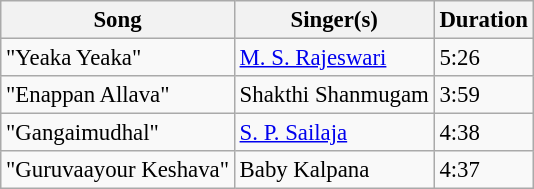<table class="wikitable" style="font-size:95%;">
<tr>
<th>Song</th>
<th>Singer(s)</th>
<th>Duration</th>
</tr>
<tr>
<td>"Yeaka Yeaka"</td>
<td><a href='#'>M. S. Rajeswari</a></td>
<td>5:26</td>
</tr>
<tr>
<td>"Enappan Allava"</td>
<td>Shakthi Shanmugam</td>
<td>3:59</td>
</tr>
<tr>
<td>"Gangaimudhal"</td>
<td><a href='#'>S. P. Sailaja</a></td>
<td>4:38</td>
</tr>
<tr>
<td>"Guruvaayour Keshava"</td>
<td>Baby Kalpana</td>
<td>4:37</td>
</tr>
</table>
